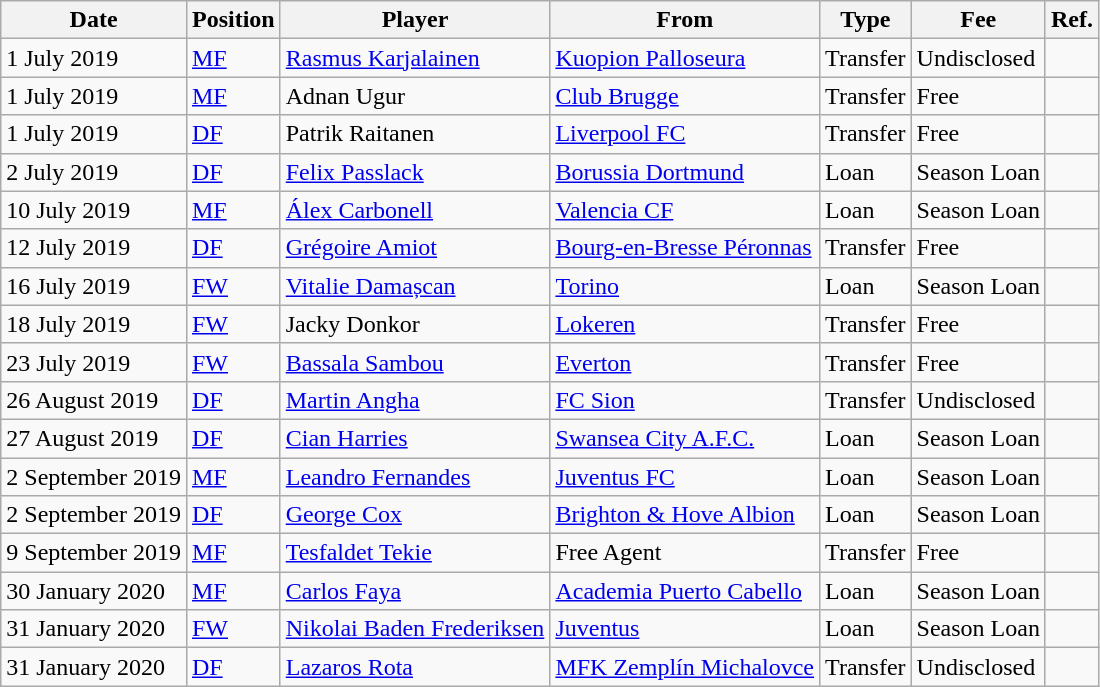<table class="wikitable">
<tr>
<th>Date</th>
<th>Position</th>
<th>Player</th>
<th>From</th>
<th><abbr>Type</abbr></th>
<th>Fee</th>
<th><abbr>Ref.</abbr></th>
</tr>
<tr>
<td>1 July 2019</td>
<td><a href='#'>MF</a></td>
<td> <a href='#'>Rasmus Karjalainen</a></td>
<td> <a href='#'>Kuopion Palloseura</a></td>
<td>Transfer</td>
<td>Undisclosed</td>
<td></td>
</tr>
<tr>
<td>1 July 2019</td>
<td><a href='#'>MF</a></td>
<td> Adnan Ugur</td>
<td> <a href='#'>Club Brugge</a></td>
<td>Transfer</td>
<td>Free</td>
<td></td>
</tr>
<tr>
<td>1 July 2019</td>
<td><a href='#'>DF</a></td>
<td> Patrik Raitanen</td>
<td> <a href='#'>Liverpool FC</a></td>
<td>Transfer</td>
<td>Free</td>
<td></td>
</tr>
<tr>
<td>2 July 2019</td>
<td><a href='#'>DF</a></td>
<td> <a href='#'>Felix Passlack</a></td>
<td> <a href='#'>Borussia Dortmund</a></td>
<td>Loan</td>
<td>Season Loan</td>
<td></td>
</tr>
<tr>
<td>10 July 2019</td>
<td><a href='#'>MF</a></td>
<td> <a href='#'>Álex Carbonell</a></td>
<td> <a href='#'>Valencia CF</a></td>
<td>Loan</td>
<td>Season Loan</td>
<td></td>
</tr>
<tr>
<td>12 July 2019</td>
<td><a href='#'>DF</a></td>
<td> <a href='#'>Grégoire Amiot</a></td>
<td> <a href='#'>Bourg-en-Bresse Péronnas</a></td>
<td>Transfer</td>
<td>Free</td>
<td></td>
</tr>
<tr>
<td>16 July 2019</td>
<td><a href='#'>FW</a></td>
<td> <a href='#'>Vitalie Damașcan</a></td>
<td> <a href='#'>Torino</a></td>
<td>Loan</td>
<td>Season Loan</td>
<td></td>
</tr>
<tr>
<td>18 July 2019</td>
<td><a href='#'>FW</a></td>
<td> Jacky Donkor</td>
<td> <a href='#'>Lokeren</a></td>
<td>Transfer</td>
<td>Free</td>
<td></td>
</tr>
<tr>
<td>23 July 2019</td>
<td><a href='#'>FW</a></td>
<td> <a href='#'>Bassala Sambou</a></td>
<td> <a href='#'>Everton</a></td>
<td>Transfer</td>
<td>Free</td>
<td></td>
</tr>
<tr>
<td>26 August 2019</td>
<td><a href='#'>DF</a></td>
<td> <a href='#'>Martin Angha</a></td>
<td> <a href='#'>FC Sion</a></td>
<td>Transfer</td>
<td>Undisclosed</td>
<td></td>
</tr>
<tr>
<td>27 August 2019</td>
<td><a href='#'>DF</a></td>
<td> <a href='#'>Cian Harries</a></td>
<td> <a href='#'>Swansea City A.F.C.</a></td>
<td>Loan</td>
<td>Season Loan</td>
<td></td>
</tr>
<tr>
<td>2 September 2019</td>
<td><a href='#'>MF</a></td>
<td> <a href='#'>Leandro Fernandes</a></td>
<td> <a href='#'>Juventus FC</a></td>
<td>Loan</td>
<td>Season Loan</td>
<td></td>
</tr>
<tr>
<td>2 September 2019</td>
<td><a href='#'>DF</a></td>
<td> <a href='#'>George Cox</a></td>
<td> <a href='#'>Brighton & Hove Albion</a></td>
<td>Loan</td>
<td>Season Loan</td>
<td></td>
</tr>
<tr>
<td>9 September 2019</td>
<td><a href='#'>MF</a></td>
<td> <a href='#'>Tesfaldet Tekie</a></td>
<td>Free Agent</td>
<td>Transfer</td>
<td>Free</td>
<td></td>
</tr>
<tr>
<td>30 January 2020</td>
<td><a href='#'>MF</a></td>
<td> <a href='#'>Carlos Faya</a></td>
<td> <a href='#'>Academia Puerto Cabello</a></td>
<td>Loan</td>
<td>Season Loan</td>
<td></td>
</tr>
<tr>
<td>31 January 2020</td>
<td><a href='#'>FW</a></td>
<td> <a href='#'>Nikolai Baden Frederiksen</a></td>
<td> <a href='#'>Juventus</a></td>
<td>Loan</td>
<td>Season Loan</td>
<td></td>
</tr>
<tr>
<td>31 January 2020</td>
<td><a href='#'>DF</a></td>
<td> <a href='#'>Lazaros Rota</a></td>
<td> <a href='#'>MFK Zemplín Michalovce</a></td>
<td>Transfer</td>
<td>Undisclosed</td>
<td></td>
</tr>
</table>
